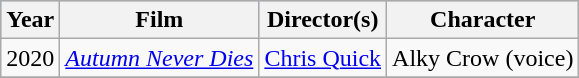<table class="wikitable">
<tr style="background:#b0c4de; text-align:center;">
<th>Year</th>
<th>Film</th>
<th>Director(s)</th>
<th>Character</th>
</tr>
<tr>
<td>2020</td>
<td><em><a href='#'>Autumn Never Dies</a></em></td>
<td><a href='#'>Chris Quick</a></td>
<td>Alky Crow (voice)</td>
</tr>
<tr>
</tr>
</table>
